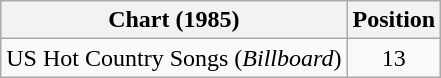<table class="wikitable">
<tr>
<th>Chart (1985)</th>
<th>Position</th>
</tr>
<tr>
<td>US Hot Country Songs (<em>Billboard</em>)</td>
<td align="center">13</td>
</tr>
</table>
